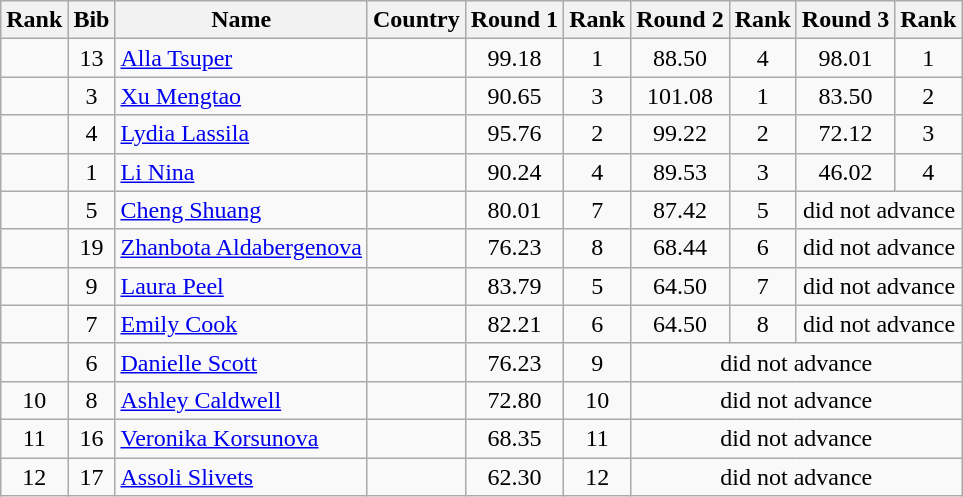<table class="wikitable sortable" style="text-align:center">
<tr>
<th>Rank</th>
<th>Bib</th>
<th>Name</th>
<th>Country</th>
<th>Round 1</th>
<th>Rank</th>
<th>Round 2</th>
<th>Rank</th>
<th>Round 3</th>
<th>Rank</th>
</tr>
<tr>
<td></td>
<td>13</td>
<td align=left><a href='#'>Alla Tsuper</a></td>
<td align=left></td>
<td>99.18</td>
<td>1</td>
<td>88.50</td>
<td>4</td>
<td>98.01</td>
<td>1</td>
</tr>
<tr>
<td></td>
<td>3</td>
<td align=left><a href='#'>Xu Mengtao</a></td>
<td align=left></td>
<td>90.65</td>
<td>3</td>
<td>101.08</td>
<td>1</td>
<td>83.50</td>
<td>2</td>
</tr>
<tr>
<td></td>
<td>4</td>
<td align=left><a href='#'>Lydia Lassila</a></td>
<td align=left></td>
<td>95.76</td>
<td>2</td>
<td>99.22</td>
<td>2</td>
<td>72.12</td>
<td>3</td>
</tr>
<tr>
<td></td>
<td>1</td>
<td align=left><a href='#'>Li Nina</a></td>
<td align=left></td>
<td>90.24</td>
<td>4</td>
<td>89.53</td>
<td>3</td>
<td>46.02</td>
<td>4</td>
</tr>
<tr>
<td></td>
<td>5</td>
<td align=left><a href='#'>Cheng Shuang</a></td>
<td align=left></td>
<td>80.01</td>
<td>7</td>
<td>87.42</td>
<td>5</td>
<td colspan="2">did not advance</td>
</tr>
<tr>
<td></td>
<td>19</td>
<td align=left><a href='#'>Zhanbota Aldabergenova</a></td>
<td align=left></td>
<td>76.23</td>
<td>8</td>
<td>68.44</td>
<td>6</td>
<td colspan="2">did not advance</td>
</tr>
<tr>
<td></td>
<td>9</td>
<td align=left><a href='#'>Laura Peel</a></td>
<td align=left></td>
<td>83.79</td>
<td>5</td>
<td>64.50</td>
<td>7</td>
<td colspan="2">did not advance</td>
</tr>
<tr>
<td></td>
<td>7</td>
<td align=left><a href='#'>Emily Cook</a></td>
<td align=left></td>
<td>82.21</td>
<td>6</td>
<td>64.50</td>
<td>8</td>
<td colspan="2">did not advance</td>
</tr>
<tr>
<td></td>
<td>6</td>
<td align=left><a href='#'>Danielle Scott</a></td>
<td align=left></td>
<td>76.23</td>
<td>9</td>
<td colspan="4">did not advance</td>
</tr>
<tr>
<td>10</td>
<td>8</td>
<td align=left><a href='#'>Ashley Caldwell</a></td>
<td align=left></td>
<td>72.80</td>
<td>10</td>
<td colspan="4">did not advance</td>
</tr>
<tr>
<td>11</td>
<td>16</td>
<td align=left><a href='#'>Veronika Korsunova</a></td>
<td align=left></td>
<td>68.35</td>
<td>11</td>
<td colspan="4">did not advance</td>
</tr>
<tr>
<td>12</td>
<td>17</td>
<td align=left><a href='#'>Assoli Slivets</a></td>
<td align=left></td>
<td>62.30</td>
<td>12</td>
<td colspan="4">did not advance</td>
</tr>
</table>
